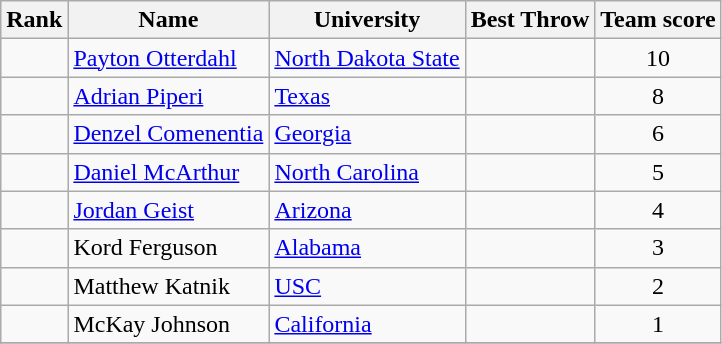<table class="wikitable sortable" style="text-align:center">
<tr>
<th>Rank</th>
<th>Name</th>
<th>University</th>
<th>Best Throw</th>
<th>Team score</th>
</tr>
<tr>
<td></td>
<td align=left><a href='#'>Payton Otterdahl</a></td>
<td align=left><a href='#'>North Dakota State</a></td>
<td><strong></strong></td>
<td>10</td>
</tr>
<tr>
<td></td>
<td align=left><a href='#'>Adrian Piperi</a></td>
<td align=left><a href='#'>Texas</a></td>
<td><strong></strong></td>
<td>8</td>
</tr>
<tr>
<td></td>
<td align=left><a href='#'>Denzel Comenentia</a> </td>
<td align=left><a href='#'>Georgia</a></td>
<td><strong></strong></td>
<td>6</td>
</tr>
<tr>
<td></td>
<td align=left><a href='#'>Daniel McArthur</a></td>
<td align=left><a href='#'>North Carolina</a></td>
<td><strong></strong></td>
<td>5</td>
</tr>
<tr>
<td></td>
<td align=left><a href='#'>Jordan Geist</a></td>
<td align="left"><a href='#'>Arizona</a></td>
<td><strong></strong></td>
<td>4</td>
</tr>
<tr>
<td></td>
<td align=left>Kord Ferguson</td>
<td align=left><a href='#'>Alabama</a></td>
<td><strong></strong></td>
<td>3</td>
</tr>
<tr>
<td></td>
<td align=left>Matthew Katnik</td>
<td align=left><a href='#'>USC</a></td>
<td><strong></strong></td>
<td>2</td>
</tr>
<tr>
<td></td>
<td align=left>McKay Johnson</td>
<td align=left><a href='#'>California</a></td>
<td><strong></strong></td>
<td>1</td>
</tr>
<tr>
</tr>
</table>
